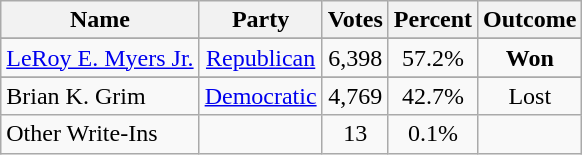<table class=wikitable style="text-align:center">
<tr>
<th>Name</th>
<th>Party</th>
<th>Votes</th>
<th>Percent</th>
<th>Outcome</th>
</tr>
<tr>
</tr>
<tr>
<td align=left><a href='#'>LeRoy E. Myers Jr.</a></td>
<td><a href='#'>Republican</a></td>
<td>6,398</td>
<td>57.2%</td>
<td><strong>Won</strong></td>
</tr>
<tr>
</tr>
<tr>
<td align=left>Brian K. Grim</td>
<td><a href='#'>Democratic</a></td>
<td>4,769</td>
<td>42.7%</td>
<td>Lost</td>
</tr>
<tr>
<td align=left>Other Write-Ins</td>
<td></td>
<td>13</td>
<td>0.1%</td>
<td></td>
</tr>
</table>
